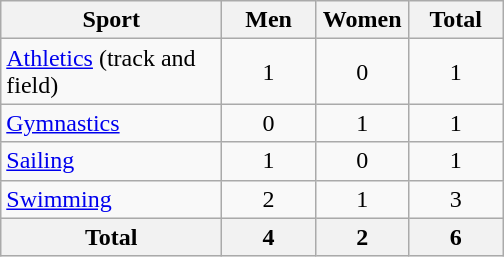<table class="wikitable sortable" style="text-align:center;">
<tr>
<th width=140>Sport</th>
<th width=55>Men</th>
<th width=55>Women</th>
<th width=55>Total</th>
</tr>
<tr>
<td align=left><a href='#'>Athletics</a> (track and field)</td>
<td>1</td>
<td>0</td>
<td>1</td>
</tr>
<tr>
<td align=left><a href='#'>Gymnastics</a></td>
<td>0</td>
<td>1</td>
<td>1</td>
</tr>
<tr>
<td align=left><a href='#'>Sailing</a></td>
<td>1</td>
<td>0</td>
<td>1</td>
</tr>
<tr>
<td align=left><a href='#'>Swimming</a></td>
<td>2</td>
<td>1</td>
<td>3</td>
</tr>
<tr>
<th>Total</th>
<th>4</th>
<th>2</th>
<th>6</th>
</tr>
</table>
